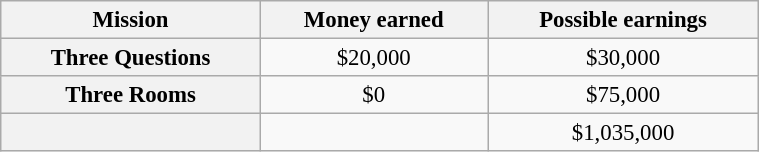<table class="wikitable plainrowheaders floatright" style="font-size: 95%; margin: 10px; text-align: center;" align="right" width="40%">
<tr>
<th scope="col">Mission</th>
<th scope="col">Money earned</th>
<th scope="col">Possible earnings</th>
</tr>
<tr>
<th scope="row">Three Questions</th>
<td>$20,000</td>
<td>$30,000</td>
</tr>
<tr>
<th scope="row">Three Rooms</th>
<td>$0</td>
<td>$75,000</td>
</tr>
<tr>
<th scope="row"><strong></strong></th>
<td><strong></strong></td>
<td>$1,035,000</td>
</tr>
</table>
